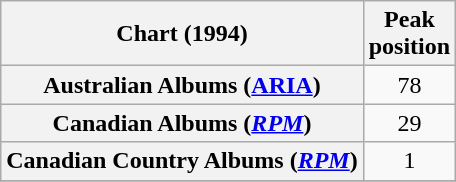<table class="wikitable sortable plainrowheaders" style="text-align:center">
<tr>
<th scope="col">Chart (1994)</th>
<th scope="col">Peak<br>position</th>
</tr>
<tr>
<th scope="row">Australian Albums (<a href='#'>ARIA</a>)</th>
<td>78</td>
</tr>
<tr>
<th scope="row">Canadian Albums (<em><a href='#'>RPM</a></em>)</th>
<td>29</td>
</tr>
<tr>
<th scope="row">Canadian Country Albums (<em><a href='#'>RPM</a></em>)</th>
<td>1</td>
</tr>
<tr>
</tr>
<tr>
</tr>
</table>
